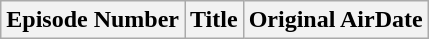<table class="wikitable">
<tr>
<th>Episode Number</th>
<th>Title</th>
<th>Original AirDate<br>
 

 

 

 

 

 

 

 

 

 

 

 

 

 

 

 

 

 

 

 

 

 

 


 

 
 

 

 


 

 
 

 
</th>
</tr>
</table>
